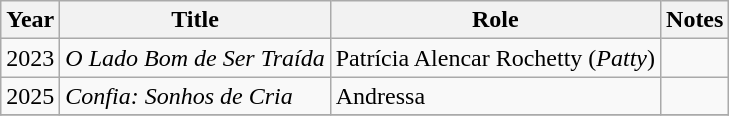<table class="wikitable">
<tr>
<th>Year</th>
<th>Title</th>
<th>Role</th>
<th>Notes</th>
</tr>
<tr>
<td>2023</td>
<td><em>O Lado Bom de Ser Traída</em></td>
<td>Patrícia Alencar Rochetty (<em>Patty</em>)</td>
<td></td>
</tr>
<tr>
<td>2025</td>
<td><em>Confia: Sonhos de Cria</em></td>
<td>Andressa</td>
<td></td>
</tr>
<tr>
</tr>
</table>
